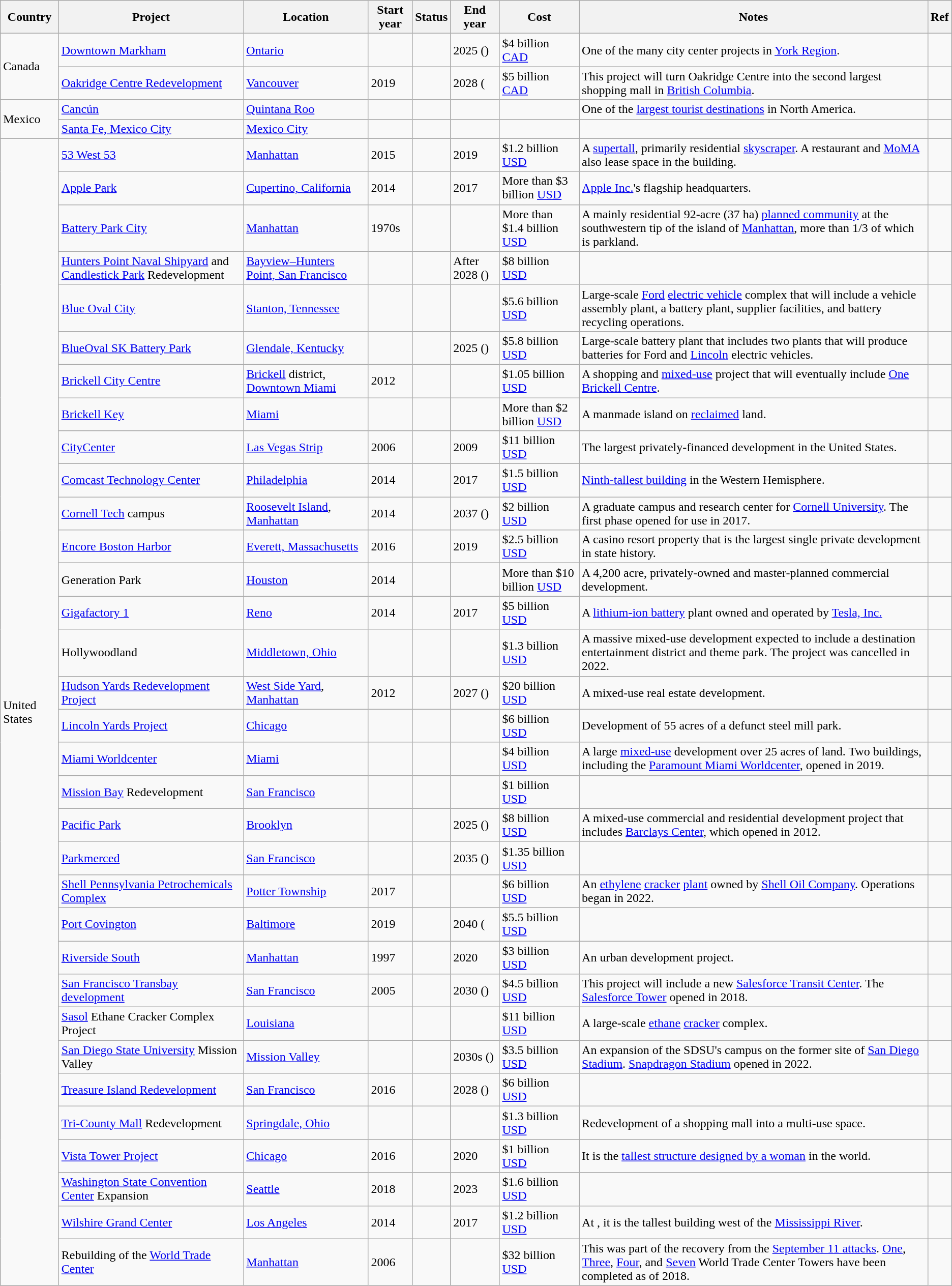<table class="wikitable sortable">
<tr>
<th>Country</th>
<th>Project</th>
<th>Location</th>
<th>Start year</th>
<th>Status</th>
<th>End year</th>
<th>Cost</th>
<th class="unsortable">Notes</th>
<th class="unsortable">Ref</th>
</tr>
<tr>
<td rowspan="2">Canada</td>
<td><a href='#'>Downtown Markham</a></td>
<td><a href='#'>Ontario</a></td>
<td></td>
<td></td>
<td>2025 ()</td>
<td>$4 billion <a href='#'>CAD</a></td>
<td>One of the many city center projects in <a href='#'>York Region</a>.</td>
<td></td>
</tr>
<tr>
<td><a href='#'>Oakridge Centre Redevelopment</a></td>
<td><a href='#'>Vancouver</a></td>
<td>2019</td>
<td></td>
<td>2028 (</td>
<td>$5 billion <a href='#'>CAD</a></td>
<td>This project will turn Oakridge Centre into the second largest shopping mall in <a href='#'>British Columbia</a>.</td>
<td></td>
</tr>
<tr>
<td rowspan="2">Mexico</td>
<td><a href='#'>Cancún</a></td>
<td><a href='#'>Quintana Roo</a></td>
<td></td>
<td></td>
<td></td>
<td></td>
<td>One of the <a href='#'>largest tourist destinations</a> in North America.</td>
<td></td>
</tr>
<tr>
<td><a href='#'>Santa Fe, Mexico City</a></td>
<td><a href='#'>Mexico City</a></td>
<td></td>
<td></td>
<td></td>
<td></td>
<td></td>
<td></td>
</tr>
<tr>
<td rowspan="33">United States</td>
<td><a href='#'>53 West 53</a></td>
<td><a href='#'>Manhattan</a></td>
<td>2015</td>
<td></td>
<td>2019</td>
<td>$1.2 billion <a href='#'>USD</a></td>
<td>A <a href='#'>supertall</a>, primarily residential <a href='#'>skyscraper</a>. A restaurant and <a href='#'>MoMA</a> also lease space in the building.</td>
<td></td>
</tr>
<tr>
<td><a href='#'>Apple Park</a></td>
<td><a href='#'>Cupertino, California</a></td>
<td>2014</td>
<td></td>
<td>2017</td>
<td>More than $3 billion <a href='#'>USD</a></td>
<td><a href='#'>Apple Inc.</a>'s flagship headquarters.</td>
<td></td>
</tr>
<tr>
<td><a href='#'>Battery Park City</a></td>
<td><a href='#'>Manhattan</a></td>
<td>1970s</td>
<td></td>
<td></td>
<td>More than $1.4 billion <a href='#'>USD</a></td>
<td>A mainly residential 92-acre (37 ha) <a href='#'>planned community</a> at the southwestern tip of the island of <a href='#'>Manhattan</a>, more than 1/3 of which is parkland.</td>
<td></td>
</tr>
<tr>
<td><a href='#'>Hunters Point Naval Shipyard</a> and <a href='#'>Candlestick Park</a> Redevelopment</td>
<td><a href='#'>Bayview–Hunters Point, San Francisco</a></td>
<td></td>
<td></td>
<td>After 2028 ()</td>
<td>$8 billion <a href='#'>USD</a></td>
<td></td>
<td></td>
</tr>
<tr>
<td><a href='#'>Blue Oval City</a></td>
<td><a href='#'>Stanton, Tennessee</a></td>
<td></td>
<td></td>
<td></td>
<td>$5.6 billion <a href='#'>USD</a></td>
<td>Large-scale <a href='#'>Ford</a> <a href='#'>electric vehicle</a> complex that will include a vehicle assembly plant, a battery plant, supplier facilities, and battery recycling operations.</td>
<td></td>
</tr>
<tr>
<td><a href='#'>BlueOval SK Battery Park</a></td>
<td><a href='#'>Glendale, Kentucky</a></td>
<td></td>
<td></td>
<td>2025 ()</td>
<td>$5.8 billion <a href='#'>USD</a></td>
<td>Large-scale battery plant that includes two plants that will produce batteries for Ford and <a href='#'>Lincoln</a> electric vehicles.</td>
<td></td>
</tr>
<tr>
<td><a href='#'>Brickell City Centre</a></td>
<td><a href='#'>Brickell</a> district, <a href='#'>Downtown Miami</a></td>
<td>2012</td>
<td></td>
<td></td>
<td>$1.05 billion <a href='#'>USD</a></td>
<td>A shopping and <a href='#'>mixed-use</a> project that will eventually include <a href='#'>One Brickell Centre</a>.</td>
<td></td>
</tr>
<tr>
<td><a href='#'>Brickell Key</a></td>
<td><a href='#'>Miami</a></td>
<td></td>
<td></td>
<td></td>
<td>More than $2 billion <a href='#'>USD</a></td>
<td>A manmade island on <a href='#'>reclaimed</a> land.</td>
<td></td>
</tr>
<tr>
<td><a href='#'>CityCenter</a></td>
<td><a href='#'>Las Vegas Strip</a></td>
<td>2006</td>
<td></td>
<td>2009</td>
<td>$11 billion <a href='#'>USD</a></td>
<td>The largest privately-financed development in the United States.</td>
<td></td>
</tr>
<tr>
<td><a href='#'>Comcast Technology Center</a></td>
<td><a href='#'>Philadelphia</a></td>
<td>2014</td>
<td></td>
<td>2017</td>
<td>$1.5 billion <a href='#'>USD</a></td>
<td><a href='#'>Ninth-tallest building</a> in the Western Hemisphere.</td>
<td></td>
</tr>
<tr>
<td><a href='#'>Cornell Tech</a> campus</td>
<td><a href='#'>Roosevelt Island</a>, <a href='#'>Manhattan</a></td>
<td>2014</td>
<td></td>
<td>2037 ()</td>
<td>$2 billion <a href='#'>USD</a></td>
<td>A graduate campus and research center for <a href='#'>Cornell University</a>. The first phase opened for use in 2017.</td>
<td></td>
</tr>
<tr>
<td><a href='#'>Encore Boston Harbor</a></td>
<td><a href='#'>Everett, Massachusetts</a></td>
<td>2016</td>
<td></td>
<td>2019</td>
<td>$2.5 billion <a href='#'>USD</a></td>
<td>A casino resort property that is the largest single private development in state history.</td>
<td></td>
</tr>
<tr>
<td>Generation Park</td>
<td><a href='#'>Houston</a></td>
<td>2014</td>
<td></td>
<td></td>
<td>More than $10 billion <a href='#'>USD</a></td>
<td>A 4,200 acre, privately-owned and master-planned commercial development.</td>
<td></td>
</tr>
<tr>
<td><a href='#'>Gigafactory 1</a></td>
<td><a href='#'>Reno</a></td>
<td>2014</td>
<td></td>
<td>2017</td>
<td>$5 billion <a href='#'>USD</a></td>
<td>A <a href='#'>lithium-ion battery</a> plant owned and operated by <a href='#'>Tesla, Inc.</a></td>
<td></td>
</tr>
<tr>
<td>Hollywoodland</td>
<td><a href='#'>Middletown, Ohio</a></td>
<td></td>
<td></td>
<td></td>
<td>$1.3 billion <a href='#'>USD</a></td>
<td>A massive mixed-use development expected to include a destination entertainment district and theme park. The project was cancelled in 2022.</td>
<td></td>
</tr>
<tr>
<td><a href='#'>Hudson Yards Redevelopment Project</a></td>
<td><a href='#'>West Side Yard</a>, <a href='#'>Manhattan</a></td>
<td>2012</td>
<td></td>
<td>2027 ()</td>
<td>$20 billion <a href='#'>USD</a></td>
<td>A mixed-use real estate development.</td>
<td></td>
</tr>
<tr>
<td><a href='#'>Lincoln Yards Project</a></td>
<td><a href='#'>Chicago</a></td>
<td></td>
<td></td>
<td></td>
<td>$6 billion <a href='#'>USD</a></td>
<td>Development of 55 acres of a defunct steel mill park.</td>
<td></td>
</tr>
<tr>
<td><a href='#'>Miami Worldcenter</a></td>
<td><a href='#'>Miami</a></td>
<td></td>
<td></td>
<td></td>
<td>$4 billion <a href='#'>USD</a></td>
<td>A large <a href='#'>mixed-use</a> development over 25 acres of land. Two buildings, including the <a href='#'>Paramount Miami Worldcenter</a>, opened in 2019.</td>
<td></td>
</tr>
<tr>
<td><a href='#'>Mission Bay</a> Redevelopment</td>
<td><a href='#'>San Francisco</a></td>
<td></td>
<td></td>
<td></td>
<td>$1 billion <a href='#'>USD</a></td>
<td></td>
<td></td>
</tr>
<tr>
<td><a href='#'>Pacific Park</a></td>
<td><a href='#'>Brooklyn</a></td>
<td></td>
<td></td>
<td>2025 ()</td>
<td>$8 billion <a href='#'>USD</a></td>
<td>A mixed-use commercial and residential development project that includes <a href='#'>Barclays Center</a>, which opened in 2012.</td>
<td></td>
</tr>
<tr>
<td><a href='#'>Parkmerced</a></td>
<td><a href='#'>San Francisco</a></td>
<td></td>
<td></td>
<td>2035 ()</td>
<td>$1.35 billion <a href='#'>USD</a></td>
<td></td>
<td></td>
</tr>
<tr>
<td><a href='#'>Shell Pennsylvania Petrochemicals Complex</a></td>
<td><a href='#'>Potter Township</a></td>
<td>2017</td>
<td></td>
<td></td>
<td>$6 billion <a href='#'>USD</a></td>
<td>An <a href='#'>ethylene</a> <a href='#'>cracker</a> <a href='#'>plant</a> owned by <a href='#'>Shell Oil Company</a>. Operations began in 2022.</td>
<td></td>
</tr>
<tr>
<td><a href='#'>Port Covington</a></td>
<td><a href='#'>Baltimore</a></td>
<td>2019</td>
<td></td>
<td>2040 (</td>
<td>$5.5 billion <a href='#'>USD</a></td>
<td></td>
<td></td>
</tr>
<tr>
<td><a href='#'>Riverside South</a></td>
<td><a href='#'>Manhattan</a></td>
<td>1997</td>
<td></td>
<td>2020</td>
<td>$3 billion <a href='#'>USD</a></td>
<td>An urban development project.</td>
<td></td>
</tr>
<tr>
<td><a href='#'>San Francisco Transbay development</a></td>
<td><a href='#'>San Francisco</a></td>
<td>2005</td>
<td></td>
<td>2030 ()</td>
<td>$4.5 billion <a href='#'>USD</a></td>
<td>This project will include a new <a href='#'>Salesforce Transit Center</a>. The <a href='#'>Salesforce Tower</a> opened in 2018.</td>
<td></td>
</tr>
<tr>
<td><a href='#'>Sasol</a> Ethane Cracker Complex Project</td>
<td><a href='#'>Louisiana</a></td>
<td></td>
<td></td>
<td></td>
<td>$11 billion <a href='#'>USD</a></td>
<td>A large-scale <a href='#'>ethane</a> <a href='#'>cracker</a> complex.</td>
<td></td>
</tr>
<tr>
<td><a href='#'>San Diego State University</a> Mission Valley</td>
<td><a href='#'>Mission Valley</a></td>
<td></td>
<td></td>
<td>2030s ()</td>
<td>$3.5 billion <a href='#'>USD</a></td>
<td>An expansion of the SDSU's campus on the former site of <a href='#'>San Diego Stadium</a>. <a href='#'>Snapdragon Stadium</a> opened in 2022.</td>
<td></td>
</tr>
<tr>
<td><a href='#'>Treasure Island Redevelopment</a></td>
<td><a href='#'>San Francisco</a></td>
<td>2016</td>
<td></td>
<td>2028 ()</td>
<td>$6 billion <a href='#'>USD</a></td>
<td></td>
<td></td>
</tr>
<tr>
<td><a href='#'>Tri-County Mall</a> Redevelopment</td>
<td><a href='#'>Springdale, Ohio</a></td>
<td></td>
<td></td>
<td></td>
<td>$1.3 billion <a href='#'>USD</a></td>
<td>Redevelopment of a shopping mall into a multi-use space.</td>
<td></td>
</tr>
<tr>
<td><a href='#'>Vista Tower Project</a></td>
<td><a href='#'>Chicago</a></td>
<td>2016</td>
<td></td>
<td>2020</td>
<td>$1 billion <a href='#'>USD</a></td>
<td>It is the <a href='#'>tallest structure designed by a woman</a> in the world.</td>
<td></td>
</tr>
<tr>
<td><a href='#'>Washington State Convention Center</a> Expansion</td>
<td><a href='#'>Seattle</a></td>
<td>2018</td>
<td></td>
<td>2023</td>
<td>$1.6 billion <a href='#'>USD</a></td>
<td></td>
<td></td>
</tr>
<tr>
<td><a href='#'>Wilshire Grand Center</a></td>
<td><a href='#'>Los Angeles</a></td>
<td>2014</td>
<td></td>
<td>2017</td>
<td>$1.2 billion <a href='#'>USD</a></td>
<td>At , it is the tallest building west of the <a href='#'>Mississippi River</a>.</td>
<td></td>
</tr>
<tr>
<td>Rebuilding of the <a href='#'>World Trade Center</a></td>
<td><a href='#'>Manhattan</a></td>
<td>2006</td>
<td></td>
<td></td>
<td>$32 billion <a href='#'>USD</a></td>
<td>This was part of the recovery from the <a href='#'>September 11 attacks</a>. <a href='#'>One</a>, <a href='#'>Three</a>, <a href='#'>Four</a>, and <a href='#'>Seven</a> World Trade Center Towers have been completed as of 2018.</td>
<td></td>
</tr>
</table>
